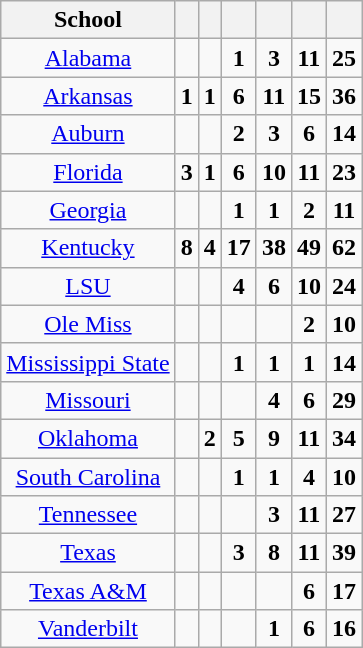<table class="wikitable sortable" style="text-align: center;">
<tr>
<th scope="col">School</th>
<th data-sort-type="number" scope="col"></th>
<th data-sort-type="number" scope="col"></th>
<th data-sort-type="number" scope="col"></th>
<th data-sort-type="number" scope="col"></th>
<th data-sort-type="number" scope="col"></th>
<th data-sort-type="number" scope="col"></th>
</tr>
<tr>
<td><a href='#'>Alabama</a></td>
<td></td>
<td></td>
<td><strong>1</strong><br></td>
<td><strong>3</strong><br></td>
<td><strong>11</strong><br></td>
<td><strong>25</strong><br></td>
</tr>
<tr>
<td><a href='#'>Arkansas</a></td>
<td><strong>1</strong><br></td>
<td><strong>1</strong><br></td>
<td><strong>6</strong><br></td>
<td><strong>11</strong><br></td>
<td><strong>15</strong><br></td>
<td><strong>36</strong><br></td>
</tr>
<tr>
<td><a href='#'>Auburn</a></td>
<td></td>
<td></td>
<td><strong>2</strong><br></td>
<td><strong>3</strong><br></td>
<td><strong>6</strong><br></td>
<td><strong>14</strong><br></td>
</tr>
<tr>
<td><a href='#'>Florida</a></td>
<td><strong>3</strong><br></td>
<td><strong>1</strong><br></td>
<td><strong>6</strong><br></td>
<td><strong>10</strong><br></td>
<td><strong>11</strong><br></td>
<td><strong>23</strong><br></td>
</tr>
<tr>
<td><a href='#'>Georgia</a></td>
<td></td>
<td></td>
<td><strong>1</strong><br></td>
<td><strong>1</strong><br></td>
<td><strong>2</strong><br></td>
<td><strong>11</strong><br></td>
</tr>
<tr>
<td><a href='#'>Kentucky</a></td>
<td><strong>8</strong><br></td>
<td><strong>4</strong><br></td>
<td><strong>17</strong><br></td>
<td><strong>38</strong><br></td>
<td><strong>49</strong><br></td>
<td><strong>62</strong><br></td>
</tr>
<tr>
<td><a href='#'>LSU</a></td>
<td></td>
<td></td>
<td><strong>4</strong><br></td>
<td><strong>6</strong><br></td>
<td><strong>10</strong><br></td>
<td><strong>24</strong><br></td>
</tr>
<tr>
<td><a href='#'>Ole Miss</a></td>
<td></td>
<td></td>
<td></td>
<td></td>
<td><strong>2</strong><br></td>
<td><strong>10</strong><br></td>
</tr>
<tr>
<td><a href='#'>Mississippi State</a></td>
<td></td>
<td></td>
<td><strong>1</strong><br></td>
<td><strong>1</strong><br></td>
<td><strong>1</strong><br></td>
<td><strong>14</strong><br></td>
</tr>
<tr>
<td><a href='#'>Missouri</a></td>
<td></td>
<td></td>
<td></td>
<td><strong>4</strong><br></td>
<td><strong>6</strong><br></td>
<td><strong>29</strong><br></td>
</tr>
<tr>
<td><a href='#'>Oklahoma</a></td>
<td></td>
<td><strong>2</strong><br></td>
<td><strong>5</strong><br></td>
<td><strong>9</strong><br></td>
<td><strong>11</strong><br></td>
<td><strong>34</strong><br></td>
</tr>
<tr>
<td><a href='#'>South Carolina</a></td>
<td></td>
<td></td>
<td><strong>1</strong><br></td>
<td><strong>1</strong><br></td>
<td><strong>4</strong><br></td>
<td><strong>10</strong><br></td>
</tr>
<tr>
<td><a href='#'>Tennessee</a></td>
<td></td>
<td></td>
<td></td>
<td><strong>3</strong><br></td>
<td><strong>11</strong><br></td>
<td><strong>27</strong><br></td>
</tr>
<tr>
<td><a href='#'>Texas</a></td>
<td></td>
<td></td>
<td><strong>3</strong><br></td>
<td><strong>8</strong><br></td>
<td><strong>11</strong><br></td>
<td><strong>39</strong><br></td>
</tr>
<tr>
<td><a href='#'>Texas A&M</a></td>
<td></td>
<td></td>
<td></td>
<td></td>
<td><strong>6</strong><br></td>
<td><strong>17</strong><br></td>
</tr>
<tr>
<td><a href='#'>Vanderbilt</a></td>
<td></td>
<td></td>
<td></td>
<td><strong>1</strong><br></td>
<td><strong>6</strong><br></td>
<td><strong>16</strong><br></td>
</tr>
</table>
